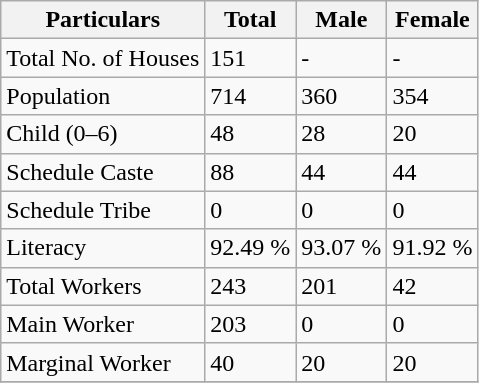<table class="wikitable sortable">
<tr>
<th>Particulars</th>
<th>Total</th>
<th>Male</th>
<th>Female</th>
</tr>
<tr>
<td>Total No. of Houses</td>
<td>151</td>
<td>-</td>
<td>-</td>
</tr>
<tr>
<td>Population</td>
<td>714</td>
<td>360</td>
<td>354</td>
</tr>
<tr>
<td>Child (0–6)</td>
<td>48</td>
<td>28</td>
<td>20</td>
</tr>
<tr>
<td>Schedule Caste</td>
<td>88</td>
<td>44</td>
<td>44</td>
</tr>
<tr>
<td>Schedule Tribe</td>
<td>0</td>
<td>0</td>
<td>0</td>
</tr>
<tr>
<td>Literacy</td>
<td>92.49 %</td>
<td>93.07 %</td>
<td>91.92 %</td>
</tr>
<tr>
<td>Total Workers</td>
<td>243</td>
<td>201</td>
<td>42</td>
</tr>
<tr>
<td>Main Worker</td>
<td>203</td>
<td>0</td>
<td>0</td>
</tr>
<tr>
<td>Marginal Worker</td>
<td>40</td>
<td>20</td>
<td>20</td>
</tr>
<tr>
</tr>
</table>
